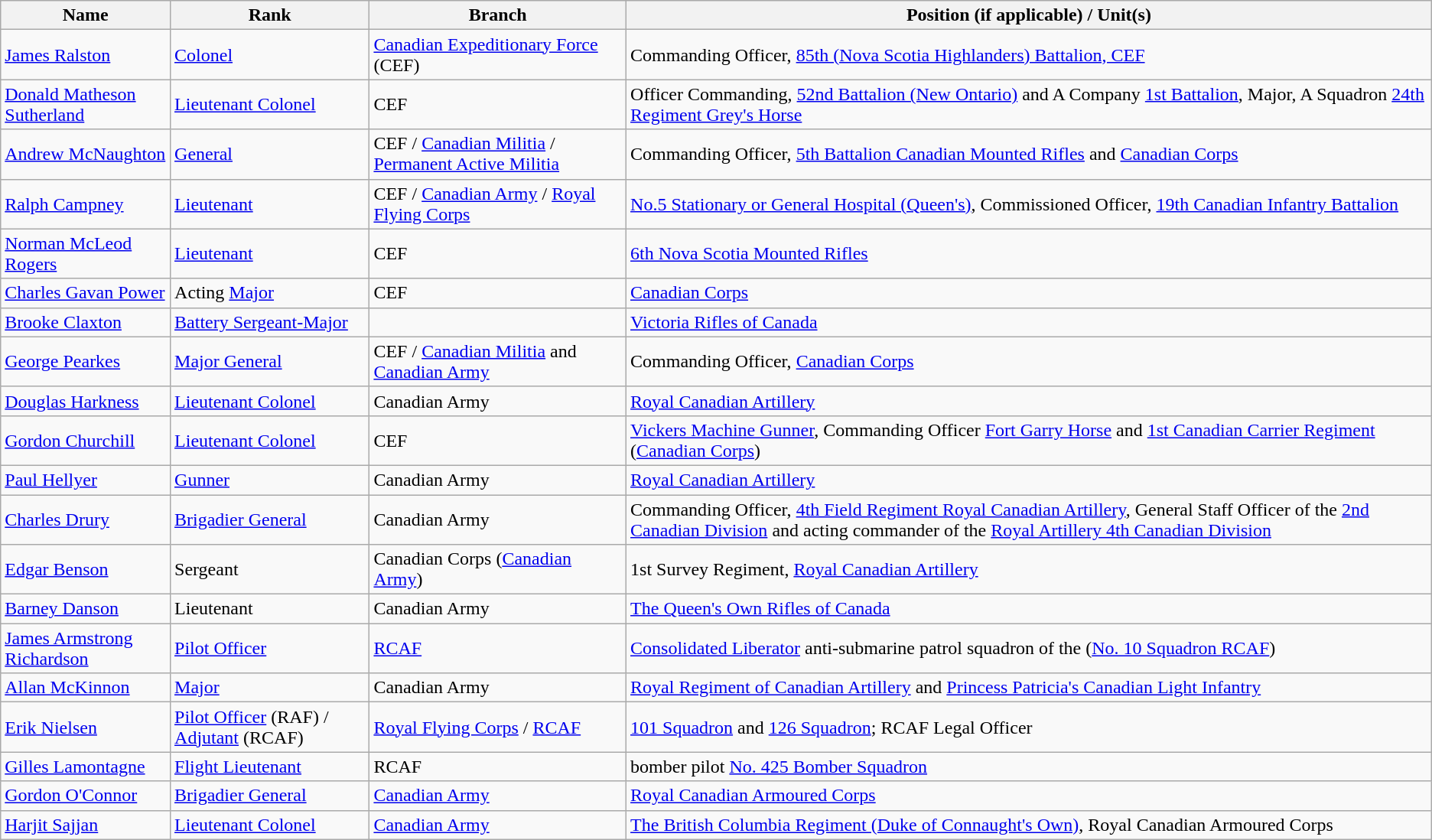<table class="wikitable">
<tr>
<th>Name</th>
<th>Rank</th>
<th>Branch</th>
<th>Position (if applicable) / Unit(s)</th>
</tr>
<tr>
<td><a href='#'>James Ralston</a></td>
<td><a href='#'>Colonel</a></td>
<td><a href='#'>Canadian Expeditionary Force</a> (CEF)</td>
<td>Commanding Officer, <a href='#'>85th (Nova Scotia Highlanders) Battalion, CEF</a></td>
</tr>
<tr>
<td><a href='#'>Donald Matheson Sutherland</a></td>
<td><a href='#'>Lieutenant Colonel</a></td>
<td>CEF</td>
<td>Officer Commanding, <a href='#'>52nd Battalion (New Ontario)</a> and A Company <a href='#'>1st Battalion</a>, Major, A Squadron <a href='#'>24th Regiment Grey's Horse</a></td>
</tr>
<tr>
<td><a href='#'>Andrew McNaughton</a></td>
<td><a href='#'>General</a></td>
<td>CEF / <a href='#'>Canadian Militia</a> / <a href='#'>Permanent Active Militia</a></td>
<td>Commanding Officer, <a href='#'>5th Battalion Canadian Mounted Rifles</a> and <a href='#'>Canadian Corps</a></td>
</tr>
<tr>
<td><a href='#'>Ralph Campney</a></td>
<td><a href='#'>Lieutenant</a></td>
<td>CEF / <a href='#'>Canadian Army</a> / <a href='#'>Royal Flying Corps</a></td>
<td><a href='#'>No.5 Stationary or General Hospital (Queen's)</a>, Commissioned Officer, <a href='#'>19th Canadian Infantry Battalion</a></td>
</tr>
<tr>
<td><a href='#'>Norman McLeod Rogers</a></td>
<td><a href='#'>Lieutenant</a></td>
<td>CEF</td>
<td><a href='#'>6th Nova Scotia Mounted Rifles</a></td>
</tr>
<tr>
<td><a href='#'>Charles Gavan Power</a></td>
<td>Acting <a href='#'>Major</a></td>
<td>CEF</td>
<td><a href='#'>Canadian Corps</a></td>
</tr>
<tr>
<td><a href='#'>Brooke Claxton</a></td>
<td><a href='#'>Battery Sergeant-Major</a></td>
<td></td>
<td><a href='#'>Victoria Rifles of Canada</a></td>
</tr>
<tr>
<td><a href='#'>George Pearkes</a></td>
<td><a href='#'>Major General</a></td>
<td>CEF / <a href='#'>Canadian Militia</a> and <a href='#'>Canadian Army</a></td>
<td>Commanding Officer, <a href='#'>Canadian Corps</a></td>
</tr>
<tr>
<td><a href='#'>Douglas Harkness</a></td>
<td><a href='#'>Lieutenant Colonel</a></td>
<td>Canadian Army</td>
<td><a href='#'>Royal Canadian Artillery</a></td>
</tr>
<tr>
<td><a href='#'>Gordon Churchill</a></td>
<td><a href='#'>Lieutenant Colonel</a></td>
<td>CEF</td>
<td><a href='#'>Vickers Machine Gunner</a>, Commanding Officer <a href='#'>Fort Garry Horse</a> and <a href='#'>1st Canadian Carrier Regiment</a> (<a href='#'>Canadian Corps</a>)</td>
</tr>
<tr>
<td><a href='#'>Paul Hellyer</a></td>
<td><a href='#'>Gunner</a></td>
<td>Canadian Army</td>
<td><a href='#'>Royal Canadian Artillery</a></td>
</tr>
<tr>
<td><a href='#'>Charles Drury</a></td>
<td><a href='#'>Brigadier General</a></td>
<td>Canadian Army</td>
<td>Commanding Officer, <a href='#'>4th Field Regiment Royal Canadian Artillery</a>, General Staff Officer of the <a href='#'>2nd Canadian Division</a> and acting commander of the <a href='#'>Royal Artillery 4th Canadian Division</a></td>
</tr>
<tr>
<td><a href='#'>Edgar Benson</a></td>
<td>Sergeant</td>
<td>Canadian Corps (<a href='#'>Canadian Army</a>)</td>
<td>1st Survey Regiment, <a href='#'>Royal Canadian Artillery</a></td>
</tr>
<tr>
<td><a href='#'>Barney Danson</a></td>
<td>Lieutenant</td>
<td>Canadian Army</td>
<td><a href='#'>The Queen's Own Rifles of Canada</a></td>
</tr>
<tr>
<td><a href='#'>James Armstrong Richardson</a></td>
<td><a href='#'>Pilot Officer</a></td>
<td><a href='#'>RCAF</a></td>
<td><a href='#'>Consolidated Liberator</a> anti-submarine patrol squadron of the (<a href='#'>No. 10 Squadron RCAF</a>)</td>
</tr>
<tr>
<td><a href='#'>Allan McKinnon</a></td>
<td><a href='#'>Major</a></td>
<td>Canadian Army</td>
<td><a href='#'>Royal Regiment of Canadian Artillery</a> and <a href='#'>Princess Patricia's Canadian Light Infantry</a></td>
</tr>
<tr>
<td><a href='#'>Erik Nielsen</a></td>
<td><a href='#'>Pilot Officer</a> (RAF) / <a href='#'>Adjutant</a> (RCAF)</td>
<td><a href='#'>Royal Flying Corps</a> / <a href='#'>RCAF</a></td>
<td><a href='#'>101 Squadron</a> and <a href='#'>126 Squadron</a>; RCAF Legal Officer</td>
</tr>
<tr>
<td><a href='#'>Gilles Lamontagne</a></td>
<td><a href='#'>Flight Lieutenant</a></td>
<td>RCAF</td>
<td>bomber pilot <a href='#'>No. 425 Bomber Squadron</a></td>
</tr>
<tr>
<td><a href='#'>Gordon O'Connor</a></td>
<td><a href='#'>Brigadier General</a></td>
<td><a href='#'>Canadian Army</a></td>
<td><a href='#'>Royal Canadian Armoured Corps</a></td>
</tr>
<tr>
<td><a href='#'>Harjit Sajjan</a></td>
<td><a href='#'>Lieutenant Colonel</a></td>
<td><a href='#'>Canadian Army</a></td>
<td><a href='#'>The British Columbia Regiment (Duke of Connaught's Own)</a>, Royal Canadian Armoured Corps</td>
</tr>
</table>
